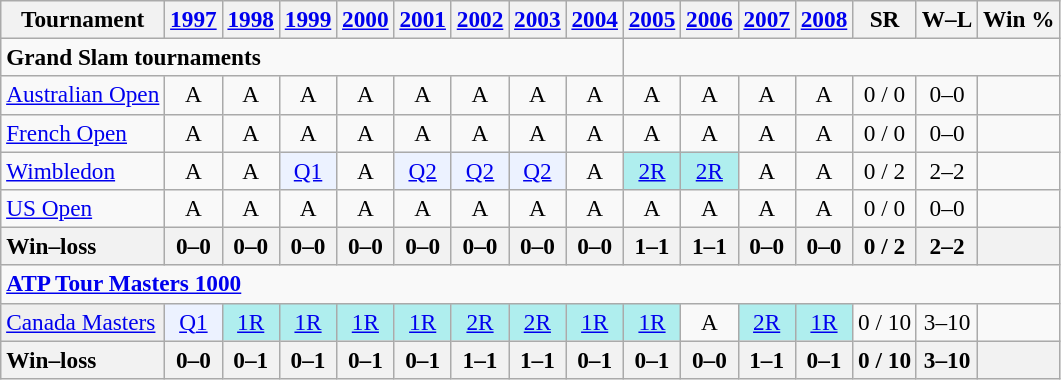<table class=wikitable style=text-align:center;font-size:97%>
<tr>
<th>Tournament</th>
<th><a href='#'>1997</a></th>
<th><a href='#'>1998</a></th>
<th><a href='#'>1999</a></th>
<th><a href='#'>2000</a></th>
<th><a href='#'>2001</a></th>
<th><a href='#'>2002</a></th>
<th><a href='#'>2003</a></th>
<th><a href='#'>2004</a></th>
<th><a href='#'>2005</a></th>
<th><a href='#'>2006</a></th>
<th><a href='#'>2007</a></th>
<th><a href='#'>2008</a></th>
<th>SR</th>
<th>W–L</th>
<th>Win %</th>
</tr>
<tr>
<td colspan=9 align=left><strong>Grand Slam tournaments</strong></td>
</tr>
<tr>
<td align=left><a href='#'>Australian Open</a></td>
<td>A</td>
<td>A</td>
<td>A</td>
<td>A</td>
<td>A</td>
<td>A</td>
<td>A</td>
<td>A</td>
<td>A</td>
<td>A</td>
<td>A</td>
<td>A</td>
<td>0 / 0</td>
<td>0–0</td>
<td></td>
</tr>
<tr>
<td align=left><a href='#'>French Open</a></td>
<td>A</td>
<td>A</td>
<td>A</td>
<td>A</td>
<td>A</td>
<td>A</td>
<td>A</td>
<td>A</td>
<td>A</td>
<td>A</td>
<td>A</td>
<td>A</td>
<td>0 / 0</td>
<td>0–0</td>
<td></td>
</tr>
<tr>
<td align=left><a href='#'>Wimbledon</a></td>
<td>A</td>
<td>A</td>
<td bgcolor=ecf2ff><a href='#'>Q1</a></td>
<td>A</td>
<td bgcolor=ecf2ff><a href='#'>Q2</a></td>
<td bgcolor=ecf2ff><a href='#'>Q2</a></td>
<td bgcolor=ecf2ff><a href='#'>Q2</a></td>
<td>A</td>
<td bgcolor=afeeee><a href='#'>2R</a></td>
<td bgcolor=afeeee><a href='#'>2R</a></td>
<td>A</td>
<td>A</td>
<td>0 / 2</td>
<td>2–2</td>
<td></td>
</tr>
<tr>
<td align=left><a href='#'>US Open</a></td>
<td>A</td>
<td>A</td>
<td>A</td>
<td>A</td>
<td>A</td>
<td>A</td>
<td>A</td>
<td>A</td>
<td>A</td>
<td>A</td>
<td>A</td>
<td>A</td>
<td>0 / 0</td>
<td>0–0</td>
<td></td>
</tr>
<tr>
<th style=text-align:left>Win–loss</th>
<th>0–0</th>
<th>0–0</th>
<th>0–0</th>
<th>0–0</th>
<th>0–0</th>
<th>0–0</th>
<th>0–0</th>
<th>0–0</th>
<th>1–1</th>
<th>1–1</th>
<th>0–0</th>
<th>0–0</th>
<th>0 / 2</th>
<th>2–2</th>
<th></th>
</tr>
<tr>
<td colspan=25 style=text-align:left><strong><a href='#'>ATP Tour Masters 1000</a></strong></td>
</tr>
<tr>
<td bgcolor=efefef align=left><a href='#'>Canada Masters</a></td>
<td bgcolor=ecf2ff><a href='#'>Q1</a></td>
<td bgcolor=afeeee><a href='#'>1R</a></td>
<td bgcolor=afeeee><a href='#'>1R</a></td>
<td bgcolor=afeeee><a href='#'>1R</a></td>
<td bgcolor=afeeee><a href='#'>1R</a></td>
<td bgcolor=afeeee><a href='#'>2R</a></td>
<td bgcolor=afeeee><a href='#'>2R</a></td>
<td bgcolor=afeeee><a href='#'>1R</a></td>
<td bgcolor=afeeee><a href='#'>1R</a></td>
<td>A</td>
<td bgcolor=afeeee><a href='#'>2R</a></td>
<td bgcolor=afeeee><a href='#'>1R</a></td>
<td>0 / 10</td>
<td>3–10</td>
<td></td>
</tr>
<tr>
<th style=text-align:left>Win–loss</th>
<th>0–0</th>
<th>0–1</th>
<th>0–1</th>
<th>0–1</th>
<th>0–1</th>
<th>1–1</th>
<th>1–1</th>
<th>0–1</th>
<th>0–1</th>
<th>0–0</th>
<th>1–1</th>
<th>0–1</th>
<th>0 / 10</th>
<th>3–10</th>
<th></th>
</tr>
</table>
